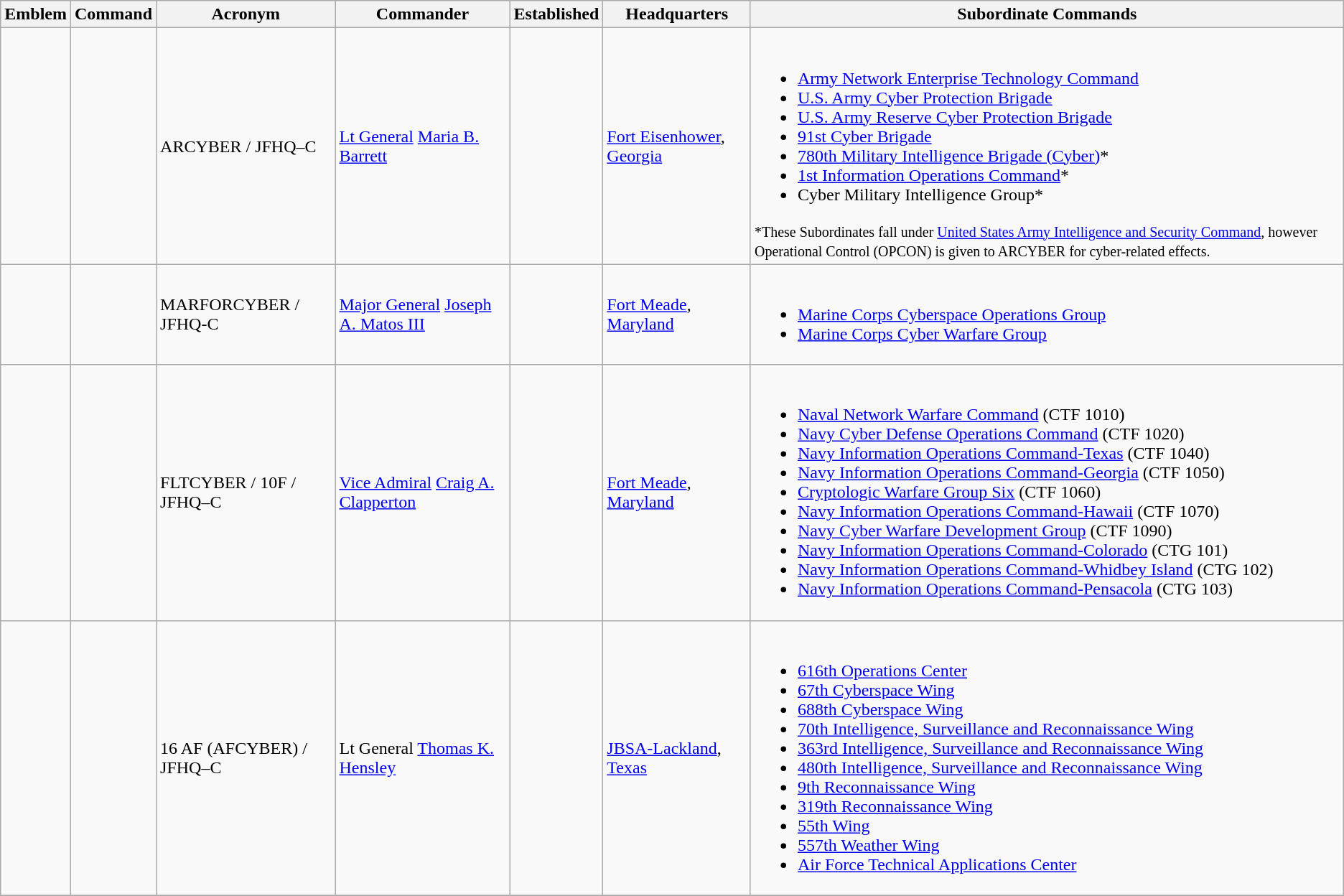<table class="wikitable">
<tr>
<th>Emblem</th>
<th>Command</th>
<th>Acronym</th>
<th>Commander</th>
<th>Established</th>
<th>Headquarters</th>
<th>Subordinate Commands</th>
</tr>
<tr>
<td> </td>
<td></td>
<td>ARCYBER / JFHQ–C</td>
<td><a href='#'>Lt General</a> <a href='#'>Maria B. Barrett</a></td>
<td></td>
<td><a href='#'>Fort Eisenhower</a>, <a href='#'>Georgia</a></td>
<td><br><ul><li> <a href='#'>Army Network Enterprise Technology Command</a></li><li> <a href='#'>U.S. Army Cyber Protection Brigade</a></li><li> <a href='#'>U.S. Army Reserve Cyber Protection Brigade</a></li><li> <a href='#'>91st Cyber Brigade</a></li><li> <a href='#'>780th Military Intelligence Brigade (Cyber)</a>*</li><li> <a href='#'>1st Information Operations Command</a>*</li><li>Cyber Military Intelligence Group*</li></ul><small>*These Subordinates fall under <a href='#'>United States Army Intelligence and Security Command</a>, however Operational Control (OPCON) is given to ARCYBER for cyber-related effects.</small></td>
</tr>
<tr>
<td></td>
<td></td>
<td>MARFORCYBER / JFHQ-C</td>
<td><a href='#'>Major General</a> <a href='#'>Joseph A. Matos III</a></td>
<td></td>
<td><a href='#'>Fort Meade</a>, <a href='#'>Maryland</a></td>
<td><br><ul><li><a href='#'>Marine Corps Cyberspace Operations Group</a></li><li><a href='#'>Marine Corps Cyber Warfare Group</a></li></ul></td>
</tr>
<tr>
<td>  </td>
<td></td>
<td>FLTCYBER / 10F / JFHQ–C</td>
<td><a href='#'>Vice Admiral</a> <a href='#'>Craig A. Clapperton</a></td>
<td></td>
<td><a href='#'>Fort Meade</a>, <a href='#'>Maryland</a></td>
<td><br><ul><li> <a href='#'>Naval Network Warfare Command</a> (CTF 1010)</li><li> <a href='#'>Navy Cyber Defense Operations Command</a> (CTF 1020)</li><li> <a href='#'>Navy Information Operations Command-Texas</a> (CTF 1040)</li><li> <a href='#'>Navy Information Operations Command-Georgia</a> (CTF 1050)</li><li> <a href='#'>Cryptologic Warfare Group Six</a> (CTF 1060)</li><li> <a href='#'>Navy Information Operations Command-Hawaii</a> (CTF 1070)</li><li> <a href='#'>Navy Cyber Warfare Development Group</a> (CTF 1090)</li><li> <a href='#'>Navy Information Operations Command-Colorado</a> (CTG 101)</li><li> <a href='#'>Navy Information Operations Command-Whidbey Island</a> (CTG 102)</li><li> <a href='#'>Navy Information Operations Command-Pensacola</a> (CTG 103)</li></ul></td>
</tr>
<tr>
<td>  </td>
<td></td>
<td>16 AF (AFCYBER) / JFHQ–C</td>
<td>Lt General <a href='#'>Thomas K. Hensley</a></td>
<td></td>
<td><a href='#'>JBSA-Lackland</a>, <a href='#'>Texas</a></td>
<td><br><ul><li><a href='#'>616th Operations Center</a></li><li> <a href='#'>67th Cyberspace Wing</a></li><li> <a href='#'>688th Cyberspace Wing</a></li><li> <a href='#'>70th Intelligence, Surveillance and Reconnaissance Wing</a></li><li> <a href='#'>363rd Intelligence, Surveillance and Reconnaissance Wing</a></li><li> <a href='#'>480th Intelligence, Surveillance and Reconnaissance Wing</a></li><li> <a href='#'>9th Reconnaissance Wing</a></li><li> <a href='#'>319th Reconnaissance Wing</a></li><li> <a href='#'>55th Wing</a></li><li> <a href='#'>557th Weather Wing</a></li><li> <a href='#'>Air Force Technical Applications Center</a></li></ul></td>
</tr>
<tr>
</tr>
</table>
